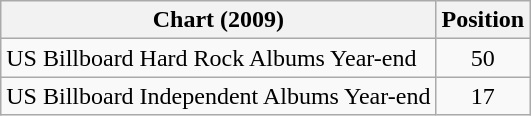<table class="wikitable sortable" style="text-align:center">
<tr>
<th>Chart (2009)</th>
<th>Position</th>
</tr>
<tr>
<td style="text-align:left;">US Billboard Hard Rock Albums Year-end</td>
<td style="text-align:center;">50</td>
</tr>
<tr>
<td style="text-align:left;">US Billboard Independent Albums Year-end</td>
<td style="text-align:center;">17</td>
</tr>
</table>
